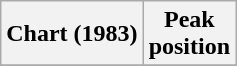<table class="wikitable sortable plainrowheaders" style="text-align:center">
<tr>
<th>Chart (1983)</th>
<th>Peak<br>position</th>
</tr>
<tr>
</tr>
</table>
